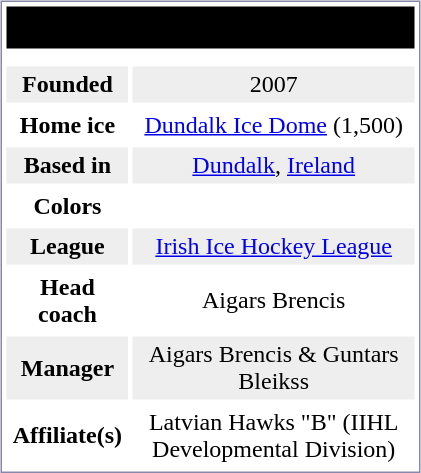<table style="margin:5px; border:1px solid #8888AA;" align=right cellpadding=3 cellspacing=3 width=280>
<tr align="center" bgcolor="#000000">
<td colspan=2><span><big><strong>Latvian Hawks</strong></big></span></td>
</tr>
<tr align="center">
<td colspan=2></td>
</tr>
<tr align="center" bgcolor="#eeeeee">
<td><strong>Founded</strong></td>
<td>2007</td>
</tr>
<tr align="center">
<td><strong>Home ice</strong></td>
<td><a href='#'>Dundalk Ice Dome</a> (1,500)</td>
</tr>
<tr align="center" bgcolor="#eeeeee">
<td><strong>Based in</strong></td>
<td><a href='#'>Dundalk</a>, <a href='#'>Ireland</a></td>
</tr>
<tr align="center">
<td><strong>Colors</strong></td>
<td>  </td>
</tr>
<tr align="center" bgcolor="#eeeeee">
<td><strong>League</strong></td>
<td><a href='#'>Irish Ice Hockey League</a></td>
</tr>
<tr align="center">
<td><strong>Head coach</strong></td>
<td>Aigars Brencis</td>
</tr>
<tr align="center" bgcolor="#eeeeee">
<td><strong>Manager</strong></td>
<td>Aigars Brencis & Guntars Bleikss</td>
</tr>
<tr align="center">
<td><strong>Affiliate(s)</strong></td>
<td>Latvian Hawks "B" (IIHL Developmental Division)</td>
</tr>
</table>
